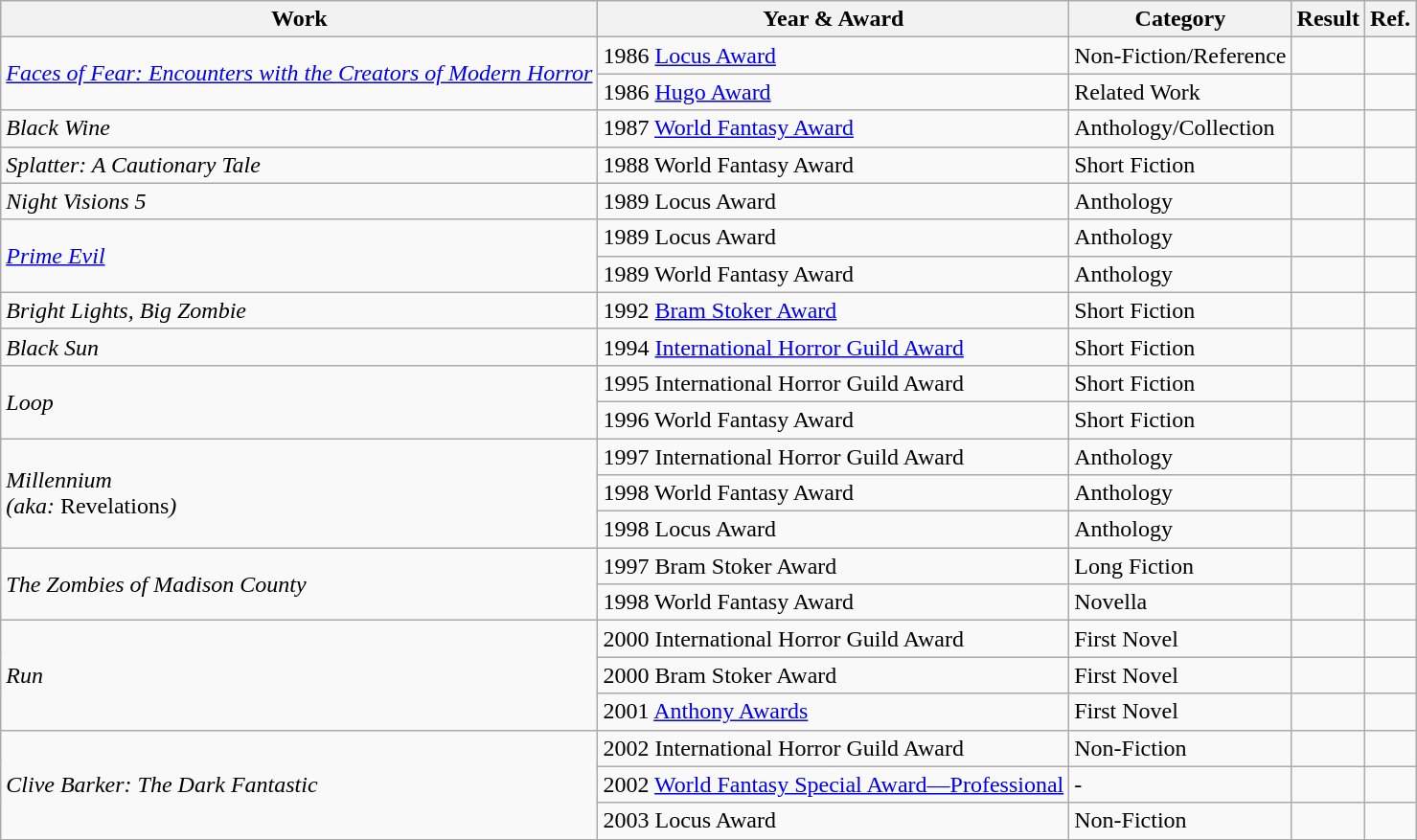<table class="wikitable">
<tr>
<th>Work</th>
<th>Year & Award</th>
<th>Category</th>
<th>Result</th>
<th>Ref.</th>
</tr>
<tr>
<td rowspan="2"><em><a href='#'>Faces of Fear: Encounters with the Creators of Modern Horror</a></em></td>
<td>1986 <a href='#'>Locus Award</a></td>
<td>Non-Fiction/Reference</td>
<td></td>
<td></td>
</tr>
<tr>
<td>1986 <a href='#'>Hugo Award</a></td>
<td>Related Work</td>
<td></td>
<td></td>
</tr>
<tr>
<td rowspan="1"><em>Black Wine</em></td>
<td>1987 <a href='#'>World Fantasy Award</a></td>
<td>Anthology/Collection</td>
<td></td>
<td></td>
</tr>
<tr>
<td rowspan="1"><em>Splatter: A Cautionary Tale</em></td>
<td>1988 World Fantasy Award</td>
<td>Short Fiction</td>
<td></td>
<td></td>
</tr>
<tr>
<td rowspan="1"><em>Night Visions 5</em></td>
<td>1989 Locus Award</td>
<td>Anthology</td>
<td></td>
<td></td>
</tr>
<tr>
<td rowspan="2"><em><a href='#'>Prime Evil</a></em></td>
<td>1989 Locus Award</td>
<td>Anthology</td>
<td></td>
<td></td>
</tr>
<tr>
<td>1989 World Fantasy Award</td>
<td>Anthology</td>
<td></td>
<td></td>
</tr>
<tr>
<td rowspan="1"><em>Bright Lights, Big Zombie</em></td>
<td>1992 <a href='#'>Bram Stoker Award</a></td>
<td>Short Fiction</td>
<td></td>
<td></td>
</tr>
<tr>
<td rowspan="1"><em>Black Sun</em></td>
<td>1994 <a href='#'>International Horror Guild Award</a></td>
<td>Short Fiction</td>
<td></td>
<td></td>
</tr>
<tr>
<td rowspan="2"><em>Loop</em></td>
<td>1995 International Horror Guild Award</td>
<td>Short Fiction</td>
<td></td>
<td></td>
</tr>
<tr>
<td>1996 World Fantasy Award</td>
<td>Short Fiction</td>
<td></td>
<td></td>
</tr>
<tr>
<td rowspan="3"><em>Millennium</em><br><em>(aka: </em>Revelations<em>)</em></td>
<td>1997 International Horror Guild Award</td>
<td>Anthology</td>
<td></td>
<td></td>
</tr>
<tr>
<td>1998 World Fantasy Award</td>
<td>Anthology</td>
<td></td>
<td></td>
</tr>
<tr>
<td>1998 Locus Award</td>
<td>Anthology</td>
<td></td>
<td></td>
</tr>
<tr>
<td rowspan="2"><em>The Zombies of Madison County</em></td>
<td>1997 Bram Stoker Award</td>
<td>Long Fiction</td>
<td></td>
<td></td>
</tr>
<tr>
<td>1998 World Fantasy Award</td>
<td>Novella</td>
<td></td>
<td></td>
</tr>
<tr>
<td rowspan="3"><em>Run</em></td>
<td>2000 International Horror Guild Award</td>
<td>First Novel</td>
<td></td>
<td></td>
</tr>
<tr>
<td>2000 Bram Stoker Award</td>
<td>First Novel</td>
<td></td>
<td></td>
</tr>
<tr>
<td>2001 <a href='#'>Anthony Awards</a></td>
<td>First Novel</td>
<td></td>
<td></td>
</tr>
<tr>
<td rowspan="3"><em>Clive Barker: The Dark Fantastic</em></td>
<td>2002 International Horror Guild Award</td>
<td>Non-Fiction</td>
<td></td>
<td></td>
</tr>
<tr>
<td>2002 <a href='#'>World Fantasy Special Award—Professional</a></td>
<td>-</td>
<td></td>
<td></td>
</tr>
<tr>
<td>2003 Locus Award</td>
<td>Non-Fiction</td>
<td></td>
<td></td>
</tr>
<tr>
</tr>
</table>
